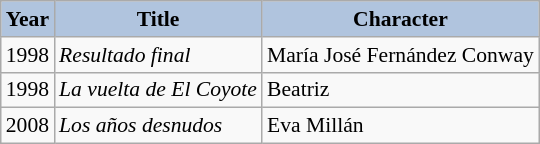<table class="wikitable" style="font-size:90%; border="2" cellpadding="4" background:#f9f9f9; text-align:center">
<tr>
<th style="background:#B0C4DE">Year</th>
<th style="background:#B0C4DE">Title</th>
<th style="background:#B0C4DE">Character</th>
</tr>
<tr>
<td>1998</td>
<td><em>Resultado final</em></td>
<td>María José Fernández Conway</td>
</tr>
<tr>
<td>1998</td>
<td><em>La vuelta de El Coyote</em></td>
<td>Beatriz</td>
</tr>
<tr>
<td>2008</td>
<td><em>Los años desnudos</em></td>
<td>Eva Millán</td>
</tr>
</table>
